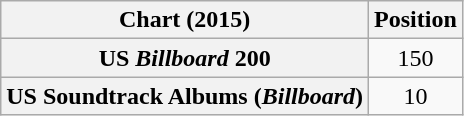<table class="wikitable sortable plainrowheaders.">
<tr>
<th>Chart (2015)</th>
<th>Position</th>
</tr>
<tr>
<th scope="row">US <em>Billboard</em> 200</th>
<td align="center">150</td>
</tr>
<tr>
<th scope="row">US Soundtrack Albums (<em>Billboard</em>)</th>
<td align="center">10</td>
</tr>
</table>
